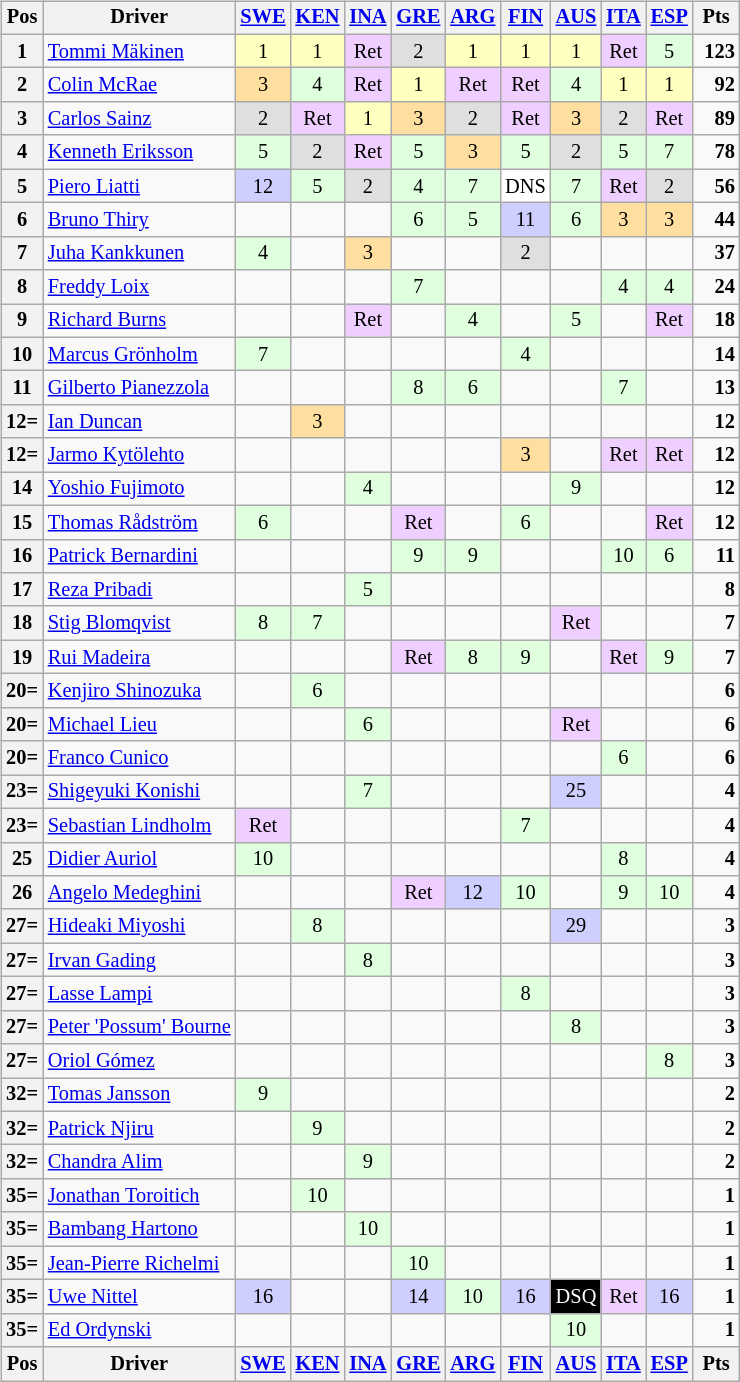<table>
<tr>
<td><br><table class="wikitable" style="font-size: 85%; text-align: center;">
<tr valign="top">
<th valign="middle">Pos</th>
<th valign="middle">Driver</th>
<th><a href='#'>SWE</a><br></th>
<th><a href='#'>KEN</a><br></th>
<th><a href='#'>INA</a><br></th>
<th><a href='#'>GRE</a><br></th>
<th><a href='#'>ARG</a><br></th>
<th><a href='#'>FIN</a><br></th>
<th><a href='#'>AUS</a><br></th>
<th><a href='#'>ITA</a><br></th>
<th><a href='#'>ESP</a><br></th>
<th valign="middle"> Pts </th>
</tr>
<tr>
<th>1</th>
<td align="left"> <a href='#'>Tommi Mäkinen</a></td>
<td style="background:#ffffbf;">1</td>
<td style="background:#ffffbf;">1</td>
<td style="background:#efcfff;">Ret</td>
<td style="background:#dfdfdf;">2</td>
<td style="background:#ffffbf;">1</td>
<td style="background:#ffffbf;">1</td>
<td style="background:#ffffbf;">1</td>
<td style="background:#efcfff;">Ret</td>
<td style="background:#dfffdf;">5</td>
<td align="right"><strong>123</strong></td>
</tr>
<tr>
<th>2</th>
<td align="left"> <a href='#'>Colin McRae</a></td>
<td style="background:#ffdf9f;">3</td>
<td style="background:#dfffdf;">4</td>
<td style="background:#efcfff;">Ret</td>
<td style="background:#ffffbf;">1</td>
<td style="background:#efcfff;">Ret</td>
<td style="background:#efcfff;">Ret</td>
<td style="background:#dfffdf;">4</td>
<td style="background:#ffffbf;">1</td>
<td style="background:#ffffbf;">1</td>
<td align="right"><strong>92</strong></td>
</tr>
<tr>
<th>3</th>
<td align="left"> <a href='#'>Carlos Sainz</a></td>
<td style="background:#dfdfdf;">2</td>
<td style="background:#efcfff;">Ret</td>
<td style="background:#ffffbf;">1</td>
<td style="background:#ffdf9f;">3</td>
<td style="background:#dfdfdf;">2</td>
<td style="background:#efcfff;">Ret</td>
<td style="background:#ffdf9f;">3</td>
<td style="background:#dfdfdf;">2</td>
<td style="background:#efcfff;">Ret</td>
<td align="right"><strong>89</strong></td>
</tr>
<tr>
<th>4</th>
<td align="left"> <a href='#'>Kenneth Eriksson</a></td>
<td style="background:#dfffdf;">5</td>
<td style="background:#dfdfdf;">2</td>
<td style="background:#efcfff;">Ret</td>
<td style="background:#dfffdf;">5</td>
<td style="background:#ffdf9f;">3</td>
<td style="background:#dfffdf;">5</td>
<td style="background:#dfdfdf;">2</td>
<td style="background:#dfffdf;">5</td>
<td style="background:#dfffdf;">7</td>
<td align="right"><strong>78</strong></td>
</tr>
<tr>
<th>5</th>
<td align="left"> <a href='#'>Piero Liatti</a></td>
<td style="background:#cfcfff;">12</td>
<td style="background:#dfffdf;">5</td>
<td style="background:#dfdfdf;">2</td>
<td style="background:#dfffdf;">4</td>
<td style="background:#dfffdf;">7</td>
<td style="background:#ffffff;">DNS</td>
<td style="background:#dfffdf;">7</td>
<td style="background:#efcfff;">Ret</td>
<td style="background:#dfdfdf;">2</td>
<td align="right"><strong>56</strong></td>
</tr>
<tr>
<th>6</th>
<td align="left"> <a href='#'>Bruno Thiry</a></td>
<td></td>
<td></td>
<td></td>
<td style="background:#dfffdf;">6</td>
<td style="background:#dfffdf;">5</td>
<td style="background:#cfcfff;">11</td>
<td style="background:#dfffdf;">6</td>
<td style="background:#ffdf9f;">3</td>
<td style="background:#ffdf9f;">3</td>
<td align="right"><strong>44</strong></td>
</tr>
<tr>
<th>7</th>
<td align="left"> <a href='#'>Juha Kankkunen</a></td>
<td style="background:#dfffdf;">4</td>
<td></td>
<td style="background:#ffdf9f;">3</td>
<td></td>
<td></td>
<td style="background:#dfdfdf;">2</td>
<td></td>
<td></td>
<td></td>
<td align="right"><strong>37</strong></td>
</tr>
<tr>
<th>8</th>
<td align="left"> <a href='#'>Freddy Loix</a></td>
<td></td>
<td></td>
<td></td>
<td style="background:#dfffdf;">7</td>
<td></td>
<td></td>
<td></td>
<td style="background:#dfffdf;">4</td>
<td style="background:#dfffdf;">4</td>
<td align="right"><strong>24</strong></td>
</tr>
<tr>
<th>9</th>
<td align="left"> <a href='#'>Richard Burns</a></td>
<td></td>
<td></td>
<td style="background:#efcfff;">Ret</td>
<td></td>
<td style="background:#dfffdf;">4</td>
<td></td>
<td style="background:#dfffdf;">5</td>
<td></td>
<td style="background:#efcfff;">Ret</td>
<td align="right"><strong>18</strong></td>
</tr>
<tr>
<th>10</th>
<td align="left"> <a href='#'>Marcus Grönholm</a></td>
<td style="background:#dfffdf;">7</td>
<td></td>
<td></td>
<td></td>
<td></td>
<td style="background:#dfffdf;">4</td>
<td></td>
<td></td>
<td></td>
<td align="right"><strong>14</strong></td>
</tr>
<tr>
<th>11</th>
<td align="left"> <a href='#'>Gilberto Pianezzola</a></td>
<td></td>
<td></td>
<td></td>
<td style="background:#dfffdf;">8</td>
<td style="background:#dfffdf;">6</td>
<td></td>
<td></td>
<td style="background:#dfffdf;">7</td>
<td></td>
<td align="right"><strong>13</strong></td>
</tr>
<tr>
<th>12=</th>
<td align="left"> <a href='#'>Ian Duncan</a></td>
<td></td>
<td style="background:#ffdf9f;">3</td>
<td></td>
<td></td>
<td></td>
<td></td>
<td></td>
<td></td>
<td></td>
<td align="right"><strong>12</strong></td>
</tr>
<tr>
<th>12=</th>
<td align="left"> <a href='#'>Jarmo Kytölehto</a></td>
<td></td>
<td></td>
<td></td>
<td></td>
<td></td>
<td style="background:#ffdf9f;">3</td>
<td></td>
<td style="background:#efcfff;">Ret</td>
<td style="background:#efcfff;">Ret</td>
<td align="right"><strong>12</strong></td>
</tr>
<tr>
<th>14</th>
<td align="left"> <a href='#'>Yoshio Fujimoto</a></td>
<td></td>
<td></td>
<td style="background:#dfffdf;">4</td>
<td></td>
<td></td>
<td></td>
<td style="background:#dfffdf;">9</td>
<td></td>
<td></td>
<td align="right"><strong>12</strong></td>
</tr>
<tr>
<th>15</th>
<td align="left"> <a href='#'>Thomas Rådström</a></td>
<td style="background:#dfffdf;">6</td>
<td></td>
<td></td>
<td style="background:#efcfff;">Ret</td>
<td></td>
<td style="background:#dfffdf;">6</td>
<td></td>
<td></td>
<td style="background:#efcfff;">Ret</td>
<td align="right"><strong>12</strong></td>
</tr>
<tr>
<th>16</th>
<td align="left"> <a href='#'>Patrick Bernardini</a></td>
<td></td>
<td></td>
<td></td>
<td style="background:#dfffdf;">9</td>
<td style="background:#dfffdf;">9</td>
<td></td>
<td></td>
<td style="background:#dfffdf;">10</td>
<td style="background:#dfffdf;">6</td>
<td align="right"><strong>11</strong></td>
</tr>
<tr>
<th>17</th>
<td align="left"> <a href='#'>Reza Pribadi</a></td>
<td></td>
<td></td>
<td style="background:#dfffdf;">5</td>
<td></td>
<td></td>
<td></td>
<td></td>
<td></td>
<td></td>
<td align="right"><strong>8</strong></td>
</tr>
<tr>
<th>18</th>
<td align="left"> <a href='#'>Stig Blomqvist</a></td>
<td style="background:#dfffdf;">8</td>
<td style="background:#dfffdf;">7</td>
<td></td>
<td></td>
<td></td>
<td></td>
<td style="background:#efcfff;">Ret</td>
<td></td>
<td></td>
<td align="right"><strong>7</strong></td>
</tr>
<tr>
<th>19</th>
<td align="left"> <a href='#'>Rui Madeira</a></td>
<td></td>
<td></td>
<td></td>
<td style="background:#efcfff;">Ret</td>
<td style="background:#dfffdf;">8</td>
<td style="background:#dfffdf;">9</td>
<td></td>
<td style="background:#efcfff;">Ret</td>
<td style="background:#dfffdf;">9</td>
<td align="right"><strong>7</strong></td>
</tr>
<tr>
<th>20=</th>
<td align="left"> <a href='#'>Kenjiro Shinozuka</a></td>
<td></td>
<td style="background:#dfffdf;">6</td>
<td></td>
<td></td>
<td></td>
<td></td>
<td></td>
<td></td>
<td></td>
<td align="right"><strong>6</strong></td>
</tr>
<tr>
<th>20=</th>
<td align="left"> <a href='#'>Michael Lieu</a></td>
<td></td>
<td></td>
<td style="background:#dfffdf;">6</td>
<td></td>
<td></td>
<td></td>
<td style="background:#efcfff;">Ret</td>
<td></td>
<td></td>
<td align="right"><strong>6</strong></td>
</tr>
<tr>
<th>20=</th>
<td align="left"> <a href='#'>Franco Cunico</a></td>
<td></td>
<td></td>
<td></td>
<td></td>
<td></td>
<td></td>
<td></td>
<td style="background:#dfffdf;">6</td>
<td></td>
<td align="right"><strong>6</strong></td>
</tr>
<tr>
<th>23=</th>
<td align="left"> <a href='#'>Shigeyuki Konishi</a></td>
<td></td>
<td></td>
<td style="background:#dfffdf;">7</td>
<td></td>
<td></td>
<td></td>
<td style="background:#cfcfff;">25</td>
<td></td>
<td></td>
<td align="right"><strong>4</strong></td>
</tr>
<tr>
<th>23=</th>
<td align="left"> <a href='#'>Sebastian Lindholm</a></td>
<td style="background:#efcfff;">Ret</td>
<td></td>
<td></td>
<td></td>
<td></td>
<td style="background:#dfffdf;">7</td>
<td></td>
<td></td>
<td></td>
<td align="right"><strong>4</strong></td>
</tr>
<tr>
<th>25</th>
<td align="left"> <a href='#'>Didier Auriol</a></td>
<td style="background:#dfffdf;">10</td>
<td></td>
<td></td>
<td></td>
<td></td>
<td></td>
<td></td>
<td style="background:#dfffdf;">8</td>
<td></td>
<td align="right"><strong>4</strong></td>
</tr>
<tr>
<th>26</th>
<td align="left"> <a href='#'>Angelo Medeghini</a></td>
<td></td>
<td></td>
<td></td>
<td style="background:#efcfff;">Ret</td>
<td style="background:#cfcfff;">12</td>
<td style="background:#dfffdf;">10</td>
<td></td>
<td style="background:#dfffdf;">9</td>
<td style="background:#dfffdf;">10</td>
<td align="right"><strong>4</strong></td>
</tr>
<tr>
<th>27=</th>
<td align="left"> <a href='#'>Hideaki Miyoshi</a></td>
<td></td>
<td style="background:#dfffdf;">8</td>
<td></td>
<td></td>
<td></td>
<td></td>
<td style="background:#cfcfff;">29</td>
<td></td>
<td></td>
<td align="right"><strong>3</strong></td>
</tr>
<tr>
<th>27=</th>
<td align="left"> <a href='#'>Irvan Gading</a></td>
<td></td>
<td></td>
<td style="background:#dfffdf;">8</td>
<td></td>
<td></td>
<td></td>
<td></td>
<td></td>
<td></td>
<td align="right"><strong>3</strong></td>
</tr>
<tr>
<th>27=</th>
<td align="left"> <a href='#'>Lasse Lampi</a></td>
<td></td>
<td></td>
<td></td>
<td></td>
<td></td>
<td style="background:#dfffdf;">8</td>
<td></td>
<td></td>
<td></td>
<td align="right"><strong>3</strong></td>
</tr>
<tr>
<th>27=</th>
<td align="left"> <a href='#'>Peter 'Possum' Bourne</a></td>
<td></td>
<td></td>
<td></td>
<td></td>
<td></td>
<td></td>
<td style="background:#dfffdf;">8</td>
<td></td>
<td></td>
<td align="right"><strong>3</strong></td>
</tr>
<tr>
<th>27=</th>
<td align="left"> <a href='#'>Oriol Gómez</a></td>
<td></td>
<td></td>
<td></td>
<td></td>
<td></td>
<td></td>
<td></td>
<td></td>
<td style="background:#dfffdf;">8</td>
<td align="right"><strong>3</strong></td>
</tr>
<tr>
<th>32=</th>
<td align="left"> <a href='#'>Tomas Jansson</a></td>
<td style="background:#dfffdf;">9</td>
<td></td>
<td></td>
<td></td>
<td></td>
<td></td>
<td></td>
<td></td>
<td></td>
<td align="right"><strong>2</strong></td>
</tr>
<tr>
<th>32=</th>
<td align="left"> <a href='#'>Patrick Njiru</a></td>
<td></td>
<td style="background:#dfffdf;">9</td>
<td></td>
<td></td>
<td></td>
<td></td>
<td></td>
<td></td>
<td></td>
<td align="right"><strong>2</strong></td>
</tr>
<tr>
<th>32=</th>
<td align="left"> <a href='#'>Chandra Alim</a></td>
<td></td>
<td></td>
<td style="background:#dfffdf;">9</td>
<td></td>
<td></td>
<td></td>
<td></td>
<td></td>
<td></td>
<td align="right"><strong>2</strong></td>
</tr>
<tr>
<th>35=</th>
<td align="left"> <a href='#'>Jonathan Toroitich</a></td>
<td></td>
<td style="background:#dfffdf;">10</td>
<td></td>
<td></td>
<td></td>
<td></td>
<td></td>
<td></td>
<td></td>
<td align="right"><strong>1</strong></td>
</tr>
<tr>
<th>35=</th>
<td align="left"> <a href='#'>Bambang Hartono</a></td>
<td></td>
<td></td>
<td style="background:#dfffdf;">10</td>
<td></td>
<td></td>
<td></td>
<td></td>
<td></td>
<td></td>
<td align="right"><strong>1</strong></td>
</tr>
<tr>
<th>35=</th>
<td align="left"> <a href='#'>Jean-Pierre Richelmi</a></td>
<td></td>
<td></td>
<td></td>
<td style="background:#dfffdf;">10</td>
<td></td>
<td></td>
<td></td>
<td></td>
<td></td>
<td align="right"><strong>1</strong></td>
</tr>
<tr>
<th>35=</th>
<td align="left"> <a href='#'>Uwe Nittel</a></td>
<td style="background:#cfcfff;">16</td>
<td></td>
<td></td>
<td style="background:#cfcfff;">14</td>
<td style="background:#dfffdf;">10</td>
<td style="background:#cfcfff;">16</td>
<td style="background:#000000; color:#ffffff">DSQ</td>
<td style="background:#efcfff;">Ret</td>
<td style="background:#cfcfff;">16</td>
<td align="right"><strong>1</strong></td>
</tr>
<tr>
<th>35=</th>
<td align="left"> <a href='#'>Ed Ordynski</a></td>
<td></td>
<td></td>
<td></td>
<td></td>
<td></td>
<td></td>
<td style="background:#dfffdf;">10</td>
<td></td>
<td></td>
<td align="right"><strong>1</strong></td>
</tr>
<tr valign="top">
<th valign="middle">Pos</th>
<th valign="middle">Driver</th>
<th><a href='#'>SWE</a><br></th>
<th><a href='#'>KEN</a><br></th>
<th><a href='#'>INA</a><br></th>
<th><a href='#'>GRE</a><br></th>
<th><a href='#'>ARG</a><br></th>
<th><a href='#'>FIN</a><br></th>
<th><a href='#'>AUS</a><br></th>
<th><a href='#'>ITA</a><br></th>
<th><a href='#'>ESP</a><br></th>
<th valign="middle"> Pts </th>
</tr>
</table>
</td>
<td valign="top"><br></td>
</tr>
</table>
